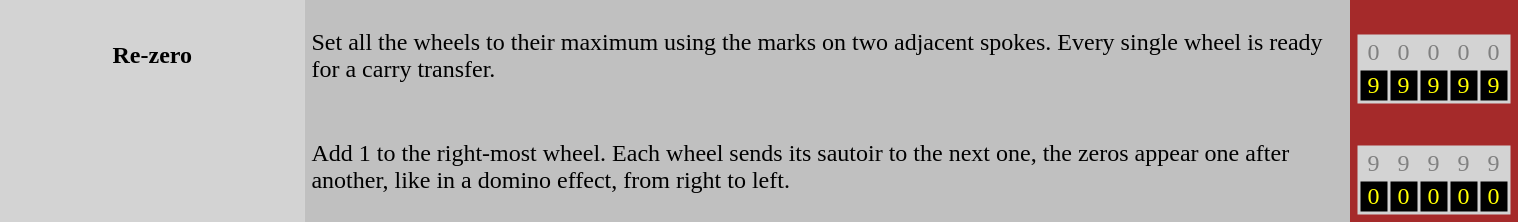<table style="width: 80%" align="center" border="0" cellpadding="5" cellspacing="0">
<tr>
<th style="width: 20%; background: lightgrey" align="center">Re-zero</th>
<td style="background: silver">Set all the wheels to their maximum using the marks on two adjacent spokes.  Every single wheel is ready for a carry transfer.</td>
<td style="background: brown"><br><table style="background: lightgrey; color: grey">
<tr>
<td> 0 </td>
<td> 0 </td>
<td> 0 </td>
<td> 0 </td>
<td> 0 </td>
</tr>
<tr style="background: black; color: yellow">
<td> 9 </td>
<td> 9 </td>
<td> 9 </td>
<td> 9 </td>
<td> 9 </td>
</tr>
</table>
</td>
</tr>
<tr>
<td style="background: lightgrey"> </td>
<td style="background: silver">Add 1 to the right-most wheel.  Each wheel sends its sautoir to the next one, the zeros appear one after another, like in a domino effect, from right to left.</td>
<td style="background: brown"><br><table style="background: lightgrey; color: grey">
<tr>
<td> 9 </td>
<td> 9 </td>
<td> 9 </td>
<td> 9 </td>
<td> 9 </td>
</tr>
<tr style="background: black; color: yellow">
<td> 0 </td>
<td> 0 </td>
<td> 0 </td>
<td> 0 </td>
<td> 0 </td>
</tr>
</table>
</td>
</tr>
<tr>
</tr>
</table>
